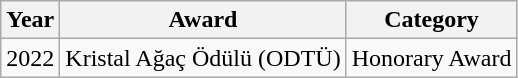<table class="wikitable">
<tr>
<th>Year</th>
<th>Award</th>
<th>Category</th>
</tr>
<tr>
<td>2022</td>
<td>Kristal Ağaç Ödülü (ODTÜ)</td>
<td>Honorary Award</td>
</tr>
</table>
